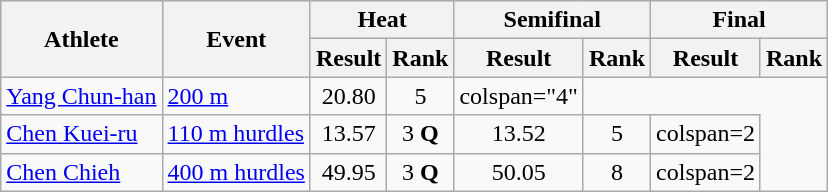<table class="wikitable">
<tr>
<th rowspan="2">Athlete</th>
<th rowspan="2">Event</th>
<th colspan="2">Heat</th>
<th colspan="2">Semifinal</th>
<th colspan="2">Final</th>
</tr>
<tr>
<th>Result</th>
<th>Rank</th>
<th>Result</th>
<th>Rank</th>
<th>Result</th>
<th>Rank</th>
</tr>
<tr style=text-align:center>
<td style=text-align:left><a href='#'>Yang Chun-han</a></td>
<td style=text-align:left><a href='#'>200 m</a></td>
<td>20.80</td>
<td>5</td>
<td>colspan="4" </td>
</tr>
<tr style=text-align:center>
<td style=text-align:left><a href='#'>Chen Kuei-ru</a></td>
<td style=text-align:left><a href='#'>110 m hurdles</a></td>
<td>13.57</td>
<td>3 <strong>Q</strong></td>
<td>13.52</td>
<td>5</td>
<td>colspan=2 </td>
</tr>
<tr style=text-align:center>
<td style=text-align:left><a href='#'>Chen Chieh</a></td>
<td style=text-align:left><a href='#'>400 m hurdles</a></td>
<td>49.95</td>
<td>3 <strong>Q</strong></td>
<td>50.05</td>
<td>8</td>
<td>colspan=2 </td>
</tr>
</table>
